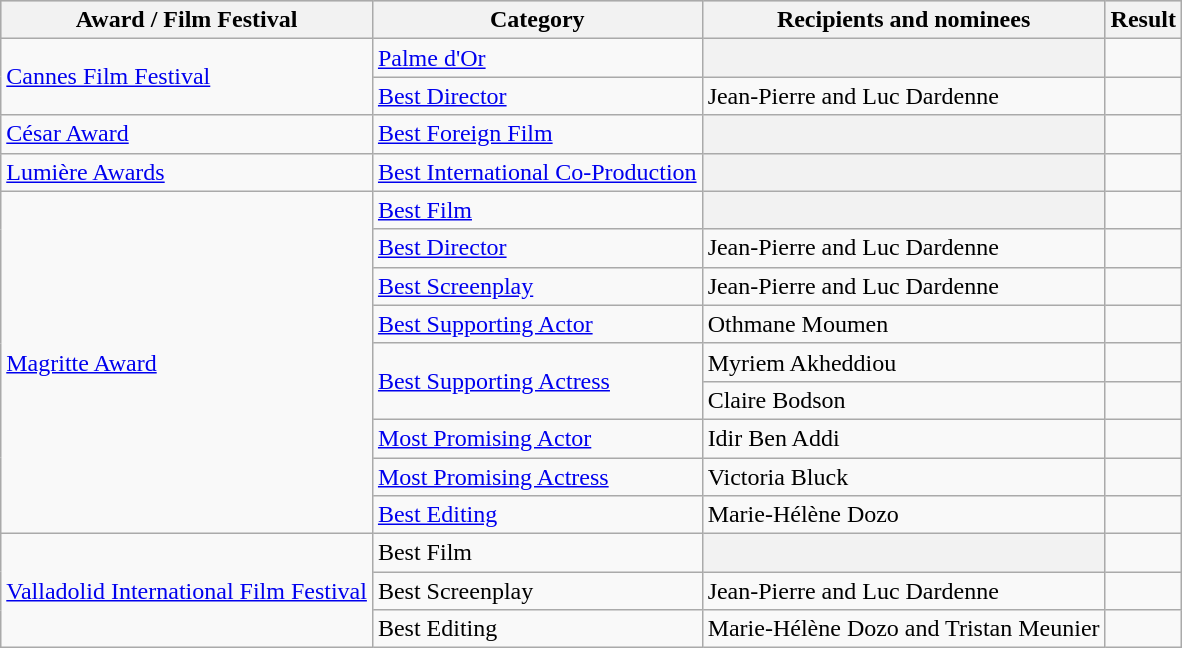<table class="wikitable plainrowheaders sortable">
<tr style="background:#ccc; text-align:center;">
<th scope="col">Award / Film Festival</th>
<th scope="col">Category</th>
<th scope="col">Recipients and nominees</th>
<th scope="col">Result</th>
</tr>
<tr>
<td rowspan=2><a href='#'>Cannes Film Festival</a></td>
<td><a href='#'>Palme d'Or</a></td>
<th></th>
<td></td>
</tr>
<tr>
<td><a href='#'>Best Director</a></td>
<td>Jean-Pierre and Luc Dardenne</td>
<td></td>
</tr>
<tr>
<td><a href='#'>César Award</a></td>
<td><a href='#'>Best Foreign Film</a></td>
<th></th>
<td></td>
</tr>
<tr>
<td><a href='#'>Lumière Awards</a></td>
<td><a href='#'>Best International Co-Production</a></td>
<th></th>
<td></td>
</tr>
<tr>
<td rowspan=9><a href='#'>Magritte Award</a></td>
<td><a href='#'>Best Film</a></td>
<th></th>
<td></td>
</tr>
<tr>
<td><a href='#'>Best Director</a></td>
<td>Jean-Pierre and Luc Dardenne</td>
<td></td>
</tr>
<tr>
<td><a href='#'>Best Screenplay</a></td>
<td>Jean-Pierre and Luc Dardenne</td>
<td></td>
</tr>
<tr>
<td><a href='#'>Best Supporting Actor</a></td>
<td>Othmane Moumen</td>
<td></td>
</tr>
<tr>
<td rowspan=2><a href='#'>Best Supporting Actress</a></td>
<td>Myriem Akheddiou</td>
<td></td>
</tr>
<tr>
<td>Claire Bodson</td>
<td></td>
</tr>
<tr>
<td><a href='#'>Most Promising Actor</a></td>
<td>Idir Ben Addi</td>
<td></td>
</tr>
<tr>
<td><a href='#'>Most Promising Actress</a></td>
<td>Victoria Bluck</td>
<td></td>
</tr>
<tr>
<td><a href='#'>Best Editing</a></td>
<td>Marie-Hélène Dozo</td>
<td></td>
</tr>
<tr>
<td rowspan=3><a href='#'>Valladolid International Film Festival</a></td>
<td>Best Film</td>
<th></th>
<td></td>
</tr>
<tr>
<td>Best Screenplay</td>
<td>Jean-Pierre and Luc Dardenne</td>
<td></td>
</tr>
<tr>
<td>Best Editing</td>
<td>Marie-Hélène Dozo and Tristan Meunier</td>
<td></td>
</tr>
</table>
